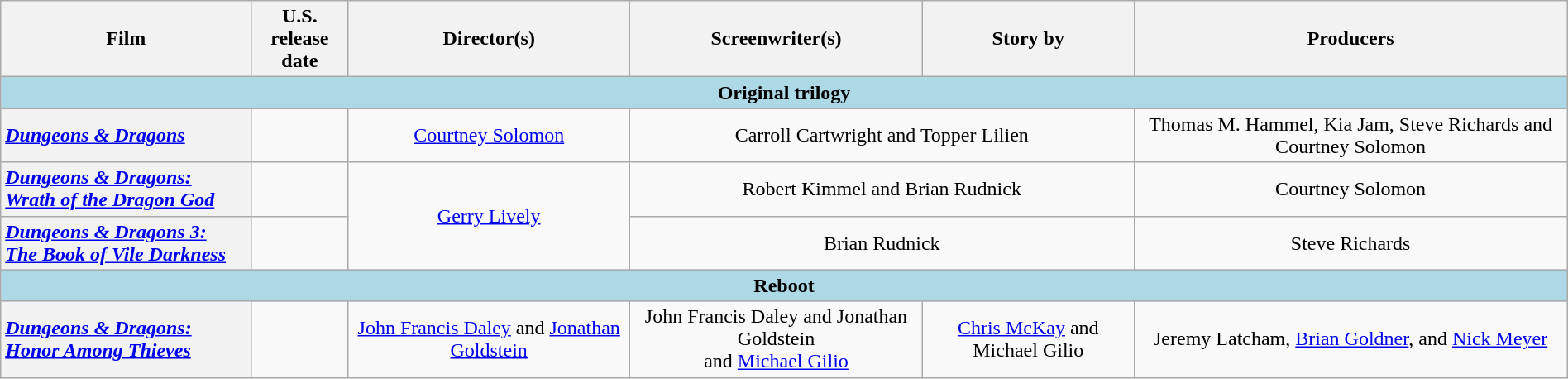<table class="wikitable plainrowheaders"  style="text-align:center; width:100%;">
<tr>
<th scope="col" style="width:16%;">Film</th>
<th scope="col">U.S. <br>release date</th>
<th scope="col">Director(s)</th>
<th scope="col">Screenwriter(s)</th>
<th scope="col">Story by</th>
<th scope="col">Producers</th>
</tr>
<tr>
<th colspan="17" style="background-color:lightblue;">Original trilogy</th>
</tr>
<tr>
<th scope="row" style="text-align:left"><em><a href='#'>Dungeons & Dragons</a></em></th>
<td style="text-align:center"></td>
<td><a href='#'>Courtney Solomon</a></td>
<td colspan="2">Carroll Cartwright and Topper Lilien</td>
<td>Thomas M. Hammel, Kia Jam, Steve Richards and Courtney Solomon</td>
</tr>
<tr>
<th scope="row" style="text-align:left"><em><a href='#'>Dungeons & Dragons:<br>Wrath of the Dragon God</a></em></th>
<td style="text-align:center"></td>
<td rowspan="2"><a href='#'>Gerry Lively</a></td>
<td colspan="2">Robert Kimmel and Brian Rudnick</td>
<td>Courtney Solomon</td>
</tr>
<tr>
<th scope="row" style="text-align:left"><em><a href='#'>Dungeons & Dragons 3:<br>The Book of Vile Darkness</a></em></th>
<td style="text-align:center"></td>
<td colspan="2">Brian Rudnick</td>
<td>Steve Richards</td>
</tr>
<tr>
<th colspan="17" style="background-color:lightblue;">Reboot</th>
</tr>
<tr>
<th scope="row" style="text-align:left"><em><a href='#'>Dungeons & Dragons:<br>Honor Among Thieves</a></em></th>
<td style="text-align:center"></td>
<td><a href='#'>John Francis Daley</a> and <a href='#'>Jonathan Goldstein</a></td>
<td>John Francis Daley and Jonathan Goldstein <br>and <a href='#'>Michael Gilio</a></td>
<td><a href='#'>Chris McKay</a> and Michael Gilio</td>
<td>Jeremy Latcham, <a href='#'>Brian Goldner</a>, and <a href='#'>Nick Meyer</a></td>
</tr>
</table>
